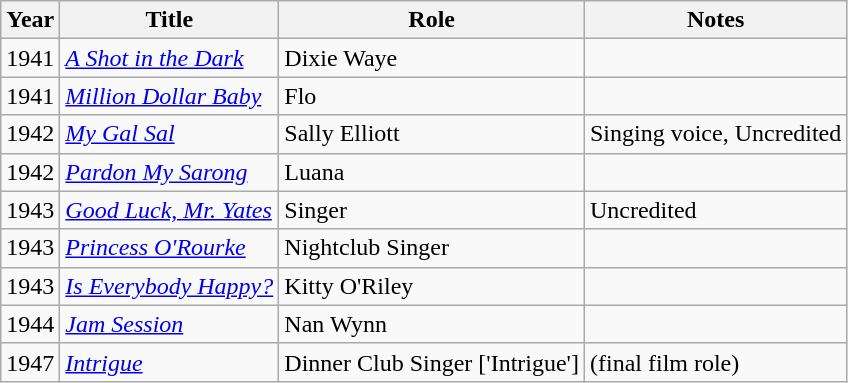<table class="wikitable">
<tr>
<th>Year</th>
<th>Title</th>
<th>Role</th>
<th>Notes</th>
</tr>
<tr>
<td>1941</td>
<td><em><a href='#'>A Shot in the Dark</a></em></td>
<td>Dixie Waye</td>
<td></td>
</tr>
<tr>
<td>1941</td>
<td><em><a href='#'>Million Dollar Baby</a></em></td>
<td>Flo</td>
<td></td>
</tr>
<tr>
<td>1942</td>
<td><em><a href='#'>My Gal Sal</a></em></td>
<td>Sally Elliott</td>
<td>Singing voice, Uncredited</td>
</tr>
<tr>
<td>1942</td>
<td><em><a href='#'>Pardon My Sarong</a></em></td>
<td>Luana</td>
<td></td>
</tr>
<tr>
<td>1943</td>
<td><em><a href='#'>Good Luck, Mr. Yates</a></em></td>
<td>Singer</td>
<td>Uncredited</td>
</tr>
<tr>
<td>1943</td>
<td><em><a href='#'>Princess O'Rourke</a></em></td>
<td>Nightclub Singer</td>
<td></td>
</tr>
<tr>
<td>1943</td>
<td><em><a href='#'>Is Everybody Happy?</a></em></td>
<td>Kitty O'Riley</td>
<td></td>
</tr>
<tr>
<td>1944</td>
<td><em><a href='#'>Jam Session</a></em></td>
<td>Nan Wynn</td>
<td></td>
</tr>
<tr>
<td>1947</td>
<td><em><a href='#'>Intrigue</a></em></td>
<td>Dinner Club Singer ['Intrigue']</td>
<td>(final film role)</td>
</tr>
</table>
